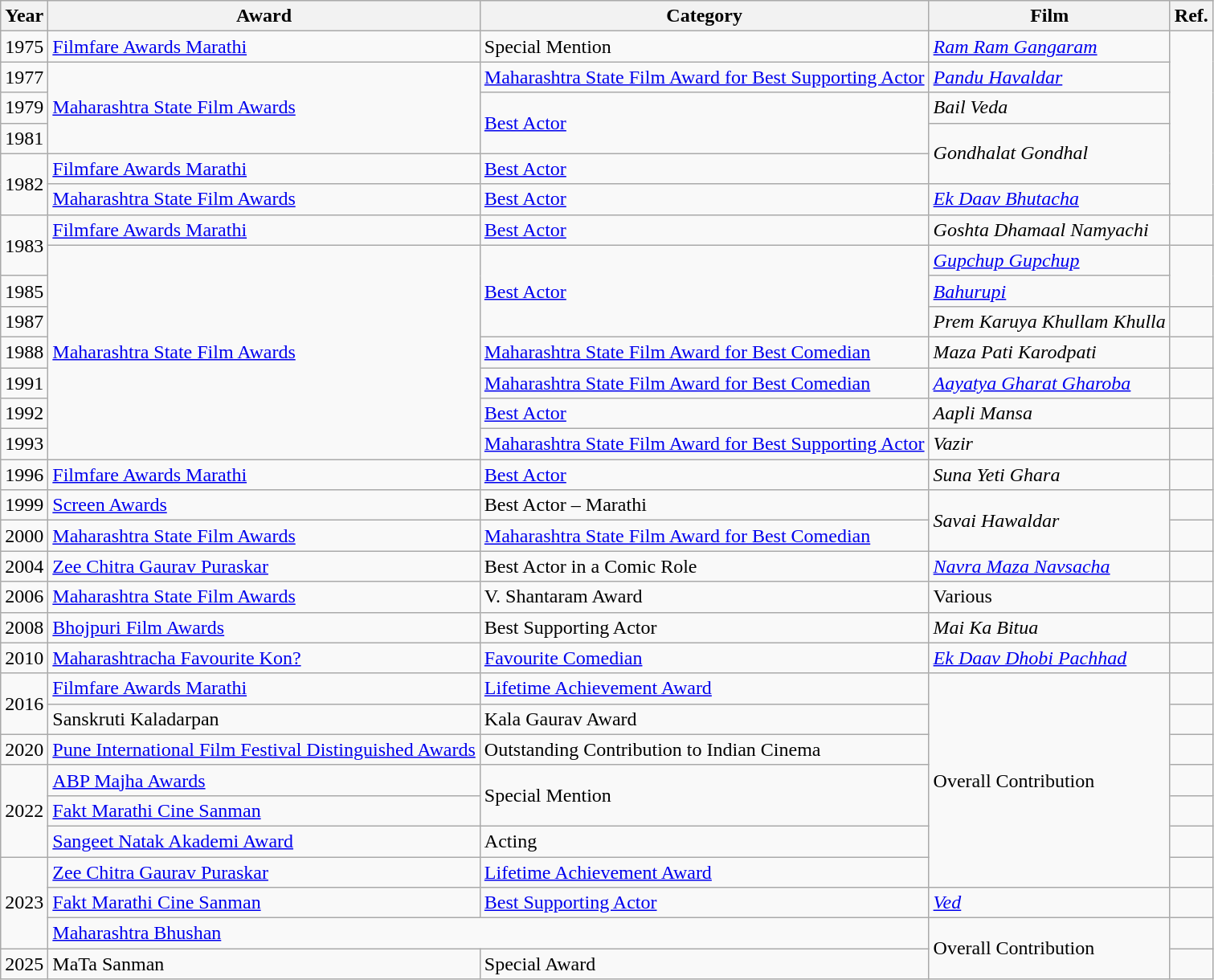<table class="wikitable">
<tr>
<th>Year</th>
<th>Award</th>
<th>Category</th>
<th>Film</th>
<th>Ref.</th>
</tr>
<tr>
<td>1975</td>
<td><a href='#'>Filmfare Awards Marathi</a></td>
<td>Special Mention</td>
<td><em><a href='#'>Ram Ram Gangaram</a></em></td>
<td rowspan="6"></td>
</tr>
<tr>
<td>1977</td>
<td rowspan="3"><a href='#'>Maharashtra State Film Awards</a></td>
<td><a href='#'>Maharashtra State Film Award for Best Supporting Actor</a></td>
<td><em><a href='#'>Pandu Havaldar</a></em></td>
</tr>
<tr>
<td>1979</td>
<td rowspan="2"><a href='#'>Best Actor</a></td>
<td><em>Bail Veda</em></td>
</tr>
<tr>
<td>1981</td>
<td rowspan="2"><em>Gondhalat Gondhal</em></td>
</tr>
<tr>
<td rowspan="2">1982</td>
<td><a href='#'>Filmfare Awards Marathi</a></td>
<td><a href='#'>Best Actor</a></td>
</tr>
<tr>
<td><a href='#'>Maharashtra State Film Awards</a></td>
<td><a href='#'>Best Actor</a></td>
<td><em><a href='#'>Ek Daav Bhutacha</a></em></td>
</tr>
<tr>
<td rowspan="2">1983</td>
<td><a href='#'>Filmfare Awards Marathi</a></td>
<td><a href='#'>Best Actor</a></td>
<td><em>Goshta Dhamaal Namyachi</em></td>
<td></td>
</tr>
<tr>
<td rowspan="7"><a href='#'>Maharashtra State Film Awards</a></td>
<td rowspan="3"><a href='#'>Best Actor</a></td>
<td><em><a href='#'>Gupchup Gupchup</a></em></td>
<td rowspan="2"></td>
</tr>
<tr>
<td>1985</td>
<td><em><a href='#'>Bahurupi</a></em></td>
</tr>
<tr>
<td>1987</td>
<td><em>Prem Karuya Khullam Khulla</em></td>
<td></td>
</tr>
<tr>
<td>1988</td>
<td><a href='#'>Maharashtra State Film Award for Best Comedian</a></td>
<td><em>Maza Pati Karodpati</em></td>
<td></td>
</tr>
<tr>
<td>1991</td>
<td><a href='#'>Maharashtra State Film Award for Best Comedian</a></td>
<td><em><a href='#'>Aayatya Gharat Gharoba</a></em></td>
<td></td>
</tr>
<tr>
<td>1992</td>
<td><a href='#'>Best Actor</a></td>
<td><em>Aapli Mansa</em></td>
<td></td>
</tr>
<tr>
<td>1993</td>
<td><a href='#'>Maharashtra State Film Award for Best Supporting Actor</a></td>
<td><em>Vazir</em></td>
<td></td>
</tr>
<tr>
<td>1996</td>
<td><a href='#'>Filmfare Awards Marathi</a></td>
<td><a href='#'>Best Actor</a></td>
<td><em>Suna Yeti Ghara</em></td>
<td></td>
</tr>
<tr>
<td>1999</td>
<td><a href='#'>Screen Awards</a></td>
<td>Best Actor – Marathi</td>
<td rowspan="2"><em>Savai Hawaldar</em></td>
<td></td>
</tr>
<tr>
<td>2000</td>
<td><a href='#'>Maharashtra State Film Awards</a></td>
<td><a href='#'>Maharashtra State Film Award for Best Comedian</a></td>
<td></td>
</tr>
<tr>
<td>2004</td>
<td><a href='#'>Zee Chitra Gaurav Puraskar</a></td>
<td>Best Actor in a Comic Role</td>
<td><em><a href='#'>Navra Maza Navsacha</a></em></td>
<td></td>
</tr>
<tr>
<td>2006</td>
<td><a href='#'>Maharashtra State Film Awards</a></td>
<td>V. Shantaram Award</td>
<td>Various</td>
<td></td>
</tr>
<tr>
<td>2008</td>
<td><a href='#'>Bhojpuri Film Awards</a></td>
<td>Best Supporting Actor</td>
<td><em>Mai Ka Bitua</em></td>
<td></td>
</tr>
<tr>
<td>2010</td>
<td><a href='#'>Maharashtracha Favourite Kon?</a></td>
<td><a href='#'>Favourite Comedian</a></td>
<td><em><a href='#'>Ek Daav Dhobi Pachhad</a></em></td>
<td></td>
</tr>
<tr>
<td rowspan="2">2016</td>
<td><a href='#'>Filmfare Awards Marathi</a></td>
<td><a href='#'>Lifetime Achievement Award</a></td>
<td rowspan="7">Overall Contribution</td>
<td></td>
</tr>
<tr>
<td>Sanskruti Kaladarpan</td>
<td>Kala Gaurav Award</td>
<td></td>
</tr>
<tr>
<td>2020</td>
<td><a href='#'>Pune International Film Festival Distinguished Awards</a></td>
<td>Outstanding Contribution to Indian Cinema</td>
<td></td>
</tr>
<tr>
<td rowspan="3">2022</td>
<td><a href='#'>ABP Majha Awards</a></td>
<td rowspan="2">Special Mention</td>
<td></td>
</tr>
<tr>
<td><a href='#'>Fakt Marathi Cine Sanman</a></td>
<td></td>
</tr>
<tr>
<td><a href='#'>Sangeet Natak Akademi Award</a></td>
<td>Acting</td>
<td></td>
</tr>
<tr>
<td rowspan="3">2023</td>
<td><a href='#'>Zee Chitra Gaurav Puraskar</a></td>
<td><a href='#'>Lifetime Achievement Award</a></td>
<td></td>
</tr>
<tr>
<td><a href='#'>Fakt Marathi Cine Sanman</a></td>
<td><a href='#'>Best Supporting Actor</a></td>
<td><em><a href='#'>Ved</a></em></td>
<td></td>
</tr>
<tr>
<td colspan="2"><a href='#'>Maharashtra Bhushan</a></td>
<td rowspan="2">Overall Contribution</td>
<td></td>
</tr>
<tr>
<td>2025</td>
<td>MaTa Sanman</td>
<td>Special Award</td>
<td></td>
</tr>
</table>
